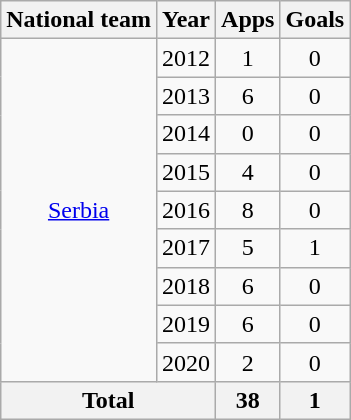<table class="wikitable" style="text-align:center">
<tr>
<th>National team</th>
<th>Year</th>
<th>Apps</th>
<th>Goals</th>
</tr>
<tr>
<td rowspan="9"><a href='#'>Serbia</a></td>
<td>2012</td>
<td>1</td>
<td>0</td>
</tr>
<tr>
<td>2013</td>
<td>6</td>
<td>0</td>
</tr>
<tr>
<td>2014</td>
<td>0</td>
<td>0</td>
</tr>
<tr>
<td>2015</td>
<td>4</td>
<td>0</td>
</tr>
<tr>
<td>2016</td>
<td>8</td>
<td>0</td>
</tr>
<tr>
<td>2017</td>
<td>5</td>
<td>1</td>
</tr>
<tr>
<td>2018</td>
<td>6</td>
<td>0</td>
</tr>
<tr>
<td>2019</td>
<td>6</td>
<td>0</td>
</tr>
<tr>
<td>2020</td>
<td>2</td>
<td>0</td>
</tr>
<tr>
<th colspan="2">Total</th>
<th>38</th>
<th>1</th>
</tr>
</table>
